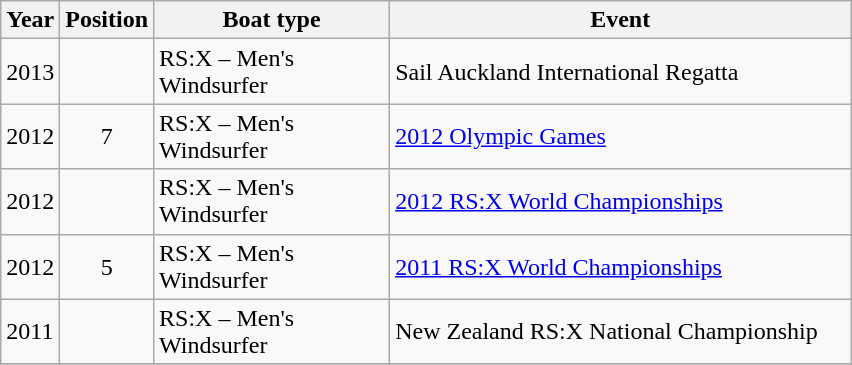<table class="wikitable">
<tr>
<th width="30">Year</th>
<th width="20">Position</th>
<th width="150">Boat type</th>
<th width="300">Event</th>
</tr>
<tr>
<td>2013</td>
<td align="center"></td>
<td>RS:X – Men's Windsurfer</td>
<td> Sail Auckland International Regatta</td>
</tr>
<tr>
<td>2012</td>
<td align="center">7</td>
<td>RS:X – Men's Windsurfer</td>
<td> <a href='#'>2012 Olympic Games</a></td>
</tr>
<tr>
<td>2012</td>
<td align="center"></td>
<td>RS:X – Men's Windsurfer</td>
<td> <a href='#'>2012 RS:X World Championships</a></td>
</tr>
<tr>
<td>2012</td>
<td align="center">5</td>
<td>RS:X – Men's Windsurfer</td>
<td> <a href='#'>2011 RS:X World Championships</a></td>
</tr>
<tr>
<td>2011</td>
<td align="center"></td>
<td>RS:X – Men's Windsurfer</td>
<td> New Zealand RS:X National Championship</td>
</tr>
<tr>
</tr>
</table>
